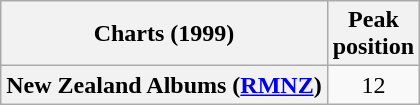<table class="wikitable plainrowheaders" style="text-align:center">
<tr>
<th scope="col">Charts (1999)</th>
<th scope="col">Peak<br>position</th>
</tr>
<tr>
<th scope="row">New Zealand Albums (<a href='#'>RMNZ</a>)</th>
<td>12</td>
</tr>
</table>
